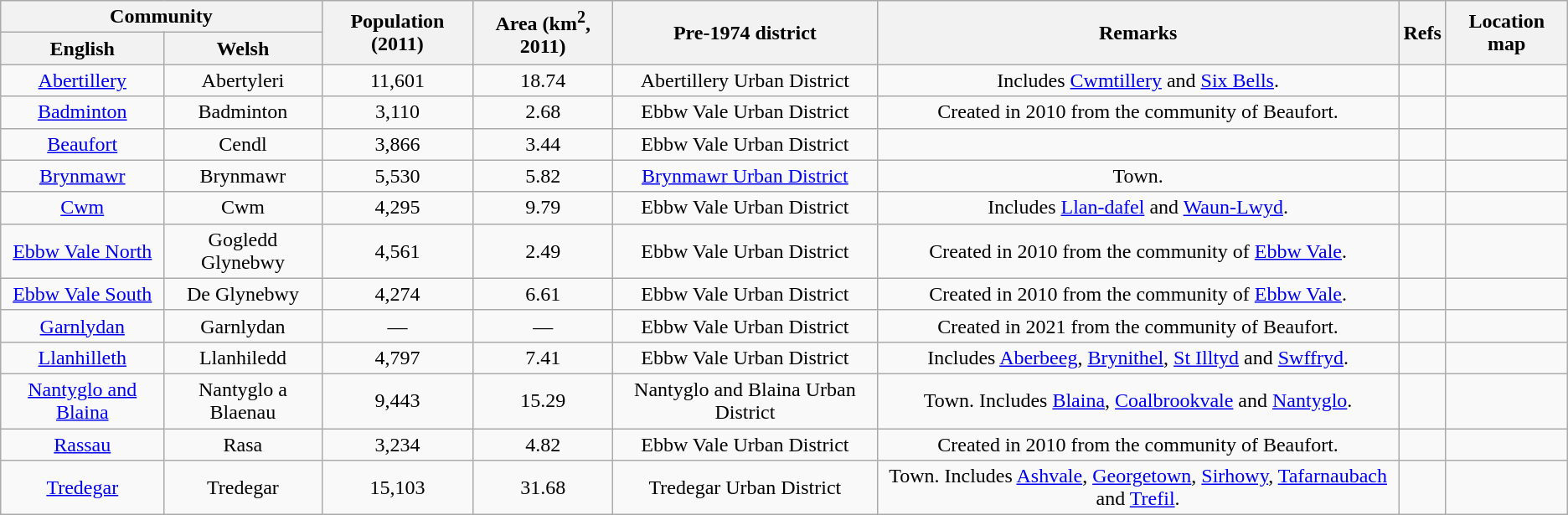<table class="wikitable sortable" style="text-align:center;">
<tr>
<th scope=col colspan=2>Community</th>
<th scope=col rowspan=2>Population (2011)</th>
<th scope=col rowspan=2>Area (km<sup>2</sup>, 2011)</th>
<th scope=col rowspan=2>Pre-1974 district</th>
<th scope=col rowspan=2 class=unsortable>Remarks</th>
<th scope=col rowspan=2 class=unsortable>Refs</th>
<th scope=col rowspan=2 class=unsortable>Location map</th>
</tr>
<tr>
<th scope=col>English</th>
<th scope=col>Welsh</th>
</tr>
<tr>
<td><a href='#'>Abertillery</a></td>
<td>Abertyleri</td>
<td>11,601</td>
<td>18.74</td>
<td>Abertillery Urban District</td>
<td>Includes <a href='#'>Cwmtillery</a> and <a href='#'>Six Bells</a>.</td>
<td></td>
<td></td>
</tr>
<tr>
<td><a href='#'>Badminton</a></td>
<td>Badminton</td>
<td>3,110</td>
<td>2.68</td>
<td>Ebbw Vale Urban District</td>
<td>Created in 2010 from the community of Beaufort.</td>
<td></td>
<td></td>
</tr>
<tr>
<td><a href='#'>Beaufort</a></td>
<td>Cendl</td>
<td>3,866</td>
<td>3.44</td>
<td>Ebbw Vale Urban District</td>
<td></td>
<td></td>
<td></td>
</tr>
<tr>
<td><a href='#'>Brynmawr</a></td>
<td>Brynmawr</td>
<td>5,530</td>
<td>5.82</td>
<td><a href='#'>Brynmawr Urban District</a></td>
<td>Town.</td>
<td></td>
<td></td>
</tr>
<tr>
<td><a href='#'>Cwm</a></td>
<td>Cwm</td>
<td>4,295</td>
<td>9.79</td>
<td>Ebbw Vale Urban District</td>
<td>Includes <a href='#'>Llan-dafel</a> and <a href='#'>Waun-Lwyd</a>.</td>
<td></td>
<td></td>
</tr>
<tr>
<td><a href='#'>Ebbw Vale North</a></td>
<td>Gogledd Glynebwy</td>
<td>4,561</td>
<td>2.49</td>
<td>Ebbw Vale Urban District</td>
<td>Created in 2010 from the community of <a href='#'>Ebbw Vale</a>.</td>
<td></td>
<td></td>
</tr>
<tr>
<td><a href='#'>Ebbw Vale South</a></td>
<td>De Glynebwy</td>
<td>4,274</td>
<td>6.61</td>
<td>Ebbw Vale Urban District</td>
<td>Created in 2010 from the community of <a href='#'>Ebbw Vale</a>.</td>
<td></td>
<td></td>
</tr>
<tr>
<td><a href='#'>Garnlydan</a></td>
<td>Garnlydan</td>
<td>—</td>
<td>—</td>
<td>Ebbw Vale Urban District</td>
<td>Created in 2021 from the community of Beaufort.</td>
<td></td>
<td></td>
</tr>
<tr>
<td><a href='#'>Llanhilleth</a></td>
<td>Llanhiledd</td>
<td>4,797</td>
<td>7.41</td>
<td>Ebbw Vale Urban District</td>
<td>Includes <a href='#'>Aberbeeg</a>, <a href='#'>Brynithel</a>, <a href='#'>St Illtyd</a> and <a href='#'>Swffryd</a>.</td>
<td></td>
<td></td>
</tr>
<tr>
<td><a href='#'>Nantyglo and Blaina</a></td>
<td>Nantyglo a Blaenau</td>
<td>9,443</td>
<td>15.29</td>
<td>Nantyglo and Blaina Urban District</td>
<td>Town. Includes <a href='#'>Blaina</a>, <a href='#'>Coalbrookvale</a> and <a href='#'>Nantyglo</a>.</td>
<td></td>
<td></td>
</tr>
<tr>
<td><a href='#'>Rassau</a></td>
<td>Rasa</td>
<td>3,234</td>
<td>4.82</td>
<td>Ebbw Vale Urban District</td>
<td>Created in 2010 from the community of Beaufort.</td>
<td></td>
<td></td>
</tr>
<tr>
<td><a href='#'>Tredegar</a></td>
<td>Tredegar</td>
<td>15,103</td>
<td>31.68</td>
<td>Tredegar Urban District</td>
<td>Town. Includes <a href='#'>Ashvale</a>, <a href='#'>Georgetown</a>, <a href='#'>Sirhowy</a>, <a href='#'>Tafarnaubach</a> and <a href='#'>Trefil</a>.</td>
<td></td>
<td></td>
</tr>
</table>
